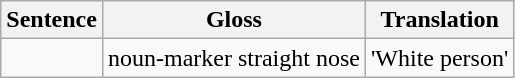<table class="wikitable">
<tr>
<th>Sentence</th>
<th>Gloss</th>
<th>Translation</th>
</tr>
<tr>
<td></td>
<td>noun-marker straight nose</td>
<td>'White person'</td>
</tr>
</table>
